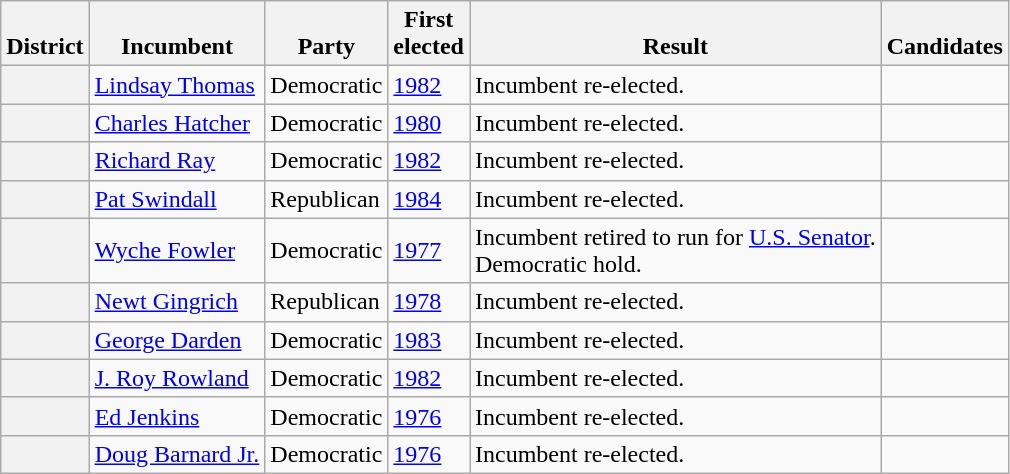<table class=wikitable>
<tr valign=bottom>
<th>District</th>
<th>Incumbent</th>
<th>Party</th>
<th>First<br>elected</th>
<th>Result</th>
<th>Candidates</th>
</tr>
<tr>
<th></th>
<td><a href='#'>Lindsay Thomas</a></td>
<td>Democratic</td>
<td><a href='#'>1982</a></td>
<td>Incumbent re-elected.</td>
<td nowrap></td>
</tr>
<tr>
<th></th>
<td><a href='#'>Charles Hatcher</a></td>
<td>Democratic</td>
<td><a href='#'>1980</a></td>
<td>Incumbent re-elected.</td>
<td nowrap></td>
</tr>
<tr>
<th></th>
<td><a href='#'>Richard Ray</a></td>
<td>Democratic</td>
<td><a href='#'>1982</a></td>
<td>Incumbent re-elected.</td>
<td nowrap></td>
</tr>
<tr>
<th></th>
<td><a href='#'>Pat Swindall</a></td>
<td>Republican</td>
<td><a href='#'>1984</a></td>
<td>Incumbent re-elected.</td>
<td nowrap></td>
</tr>
<tr>
<th></th>
<td><a href='#'>Wyche Fowler</a></td>
<td>Democratic</td>
<td><a href='#'>1977 </a></td>
<td>Incumbent retired to run for <a href='#'>U.S. Senator</a>.<br>Democratic hold.</td>
<td nowrap></td>
</tr>
<tr>
<th></th>
<td><a href='#'>Newt Gingrich</a></td>
<td>Republican</td>
<td><a href='#'>1978</a></td>
<td>Incumbent re-elected.</td>
<td nowrap></td>
</tr>
<tr>
<th></th>
<td><a href='#'>George Darden</a></td>
<td>Democratic</td>
<td><a href='#'>1983 </a></td>
<td>Incumbent re-elected.</td>
<td nowrap></td>
</tr>
<tr>
<th></th>
<td><a href='#'>J. Roy Rowland</a></td>
<td>Democratic</td>
<td><a href='#'>1982</a></td>
<td>Incumbent re-elected.</td>
<td nowrap></td>
</tr>
<tr>
<th></th>
<td><a href='#'>Ed Jenkins</a></td>
<td>Democratic</td>
<td><a href='#'>1976</a></td>
<td>Incumbent re-elected.</td>
<td nowrap></td>
</tr>
<tr>
<th></th>
<td><a href='#'>Doug Barnard Jr.</a></td>
<td>Democratic</td>
<td><a href='#'>1976</a></td>
<td>Incumbent re-elected.</td>
<td nowrap></td>
</tr>
</table>
